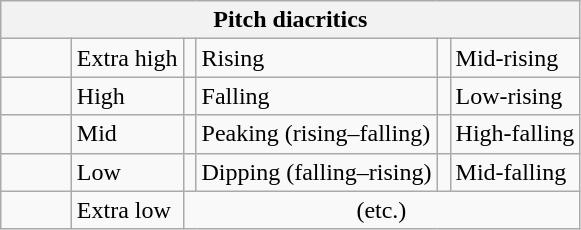<table class="wikitable">
<tr>
<th colspan=13>Pitch diacritics</th>
</tr>
<tr>
<td style="text-align:center; font-size:larger; width:2em;"></td>
<td>Extra high</td>
<td style="text-align:center; font-size:larger;"></td>
<td>Rising</td>
<td style="text-align:center; font-size:larger;"></td>
<td>Mid-rising</td>
</tr>
<tr>
<td style="text-align:center; font-size:larger;"></td>
<td>High</td>
<td style="text-align:center; font-size:larger;"></td>
<td>Falling</td>
<td style="text-align:center; font-size:larger;"></td>
<td>Low-rising</td>
</tr>
<tr>
<td style="text-align:center; font-size:larger;"></td>
<td>Mid</td>
<td style="text-align:center; font-size:larger;"></td>
<td>Peaking (rising–falling)</td>
<td style="text-align:center; font-size:larger;"></td>
<td>High-falling</td>
</tr>
<tr>
<td style="text-align:center; font-size:larger;"></td>
<td>Low</td>
<td style="text-align:center; font-size:larger;"></td>
<td>Dipping (falling–rising)</td>
<td style="text-align:center; font-size:larger;"></td>
<td>Mid-falling</td>
</tr>
<tr>
<td style="text-align:center; font-size:larger;"></td>
<td>Extra low</td>
<td style="text-align:center;" colspan=4>(etc.)</td>
</tr>
</table>
